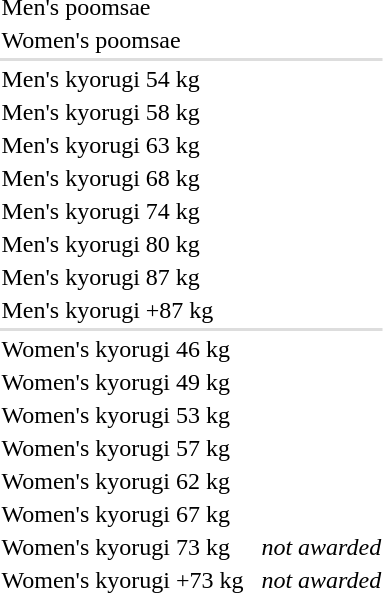<table>
<tr>
<td rowspan=2>Men's poomsae</td>
<td rowspan=2></td>
<td rowspan=2></td>
<td></td>
</tr>
<tr>
<td></td>
</tr>
<tr>
<td rowspan=2>Women's poomsae</td>
<td rowspan=2></td>
<td rowspan=2></td>
<td></td>
</tr>
<tr>
<td></td>
</tr>
<tr bgcolor=#dddddd>
<td colspan=4></td>
</tr>
<tr>
<td rowspan=2>Men's kyorugi 54 kg</td>
<td rowspan=2></td>
<td rowspan=2></td>
<td></td>
</tr>
<tr>
<td></td>
</tr>
<tr>
<td rowspan=2>Men's kyorugi 58 kg</td>
<td rowspan=2></td>
<td rowspan=2></td>
<td></td>
</tr>
<tr>
<td></td>
</tr>
<tr>
<td rowspan=2>Men's kyorugi 63 kg</td>
<td rowspan=2></td>
<td rowspan=2></td>
<td></td>
</tr>
<tr>
<td></td>
</tr>
<tr>
<td rowspan=2>Men's kyorugi 68 kg</td>
<td rowspan=2></td>
<td rowspan=2></td>
<td></td>
</tr>
<tr>
<td nowrap></td>
</tr>
<tr>
<td rowspan=2>Men's kyorugi 74 kg</td>
<td rowspan=2></td>
<td rowspan=2 nowrap></td>
<td></td>
</tr>
<tr>
<td></td>
</tr>
<tr>
<td rowspan=2>Men's kyorugi 80 kg</td>
<td rowspan=2></td>
<td rowspan=2></td>
<td></td>
</tr>
<tr>
<td></td>
</tr>
<tr>
<td rowspan=2>Men's kyorugi 87 kg</td>
<td rowspan=2></td>
<td rowspan=2></td>
<td></td>
</tr>
<tr>
<td></td>
</tr>
<tr>
<td>Men's kyorugi +87 kg</td>
<td></td>
<td></td>
<td></td>
</tr>
<tr bgcolor=#dddddd>
<td colspan=4></td>
</tr>
<tr>
<td rowspan=2>Women's kyorugi 46 kg</td>
<td rowspan=2></td>
<td rowspan=2></td>
<td></td>
</tr>
<tr>
<td></td>
</tr>
<tr>
<td rowspan=2>Women's kyorugi 49 kg</td>
<td rowspan=2></td>
<td rowspan=2></td>
<td></td>
</tr>
<tr>
<td></td>
</tr>
<tr>
<td rowspan=2>Women's kyorugi 53 kg</td>
<td rowspan=2></td>
<td rowspan=2></td>
<td></td>
</tr>
<tr>
<td></td>
</tr>
<tr>
<td rowspan=2>Women's kyorugi 57 kg</td>
<td rowspan=2></td>
<td rowspan=2></td>
<td></td>
</tr>
<tr>
<td></td>
</tr>
<tr>
<td rowspan=2>Women's kyorugi 62 kg</td>
<td rowspan=2 nowrap></td>
<td rowspan=2></td>
<td></td>
</tr>
<tr>
<td></td>
</tr>
<tr>
<td rowspan=2>Women's kyorugi 67 kg</td>
<td rowspan=2></td>
<td rowspan=2></td>
<td></td>
</tr>
<tr>
<td></td>
</tr>
<tr>
<td>Women's kyorugi 73 kg</td>
<td></td>
<td></td>
<td><em>not awarded</em></td>
</tr>
<tr>
<td>Women's kyorugi +73 kg</td>
<td></td>
<td></td>
<td><em>not awarded</em></td>
</tr>
</table>
